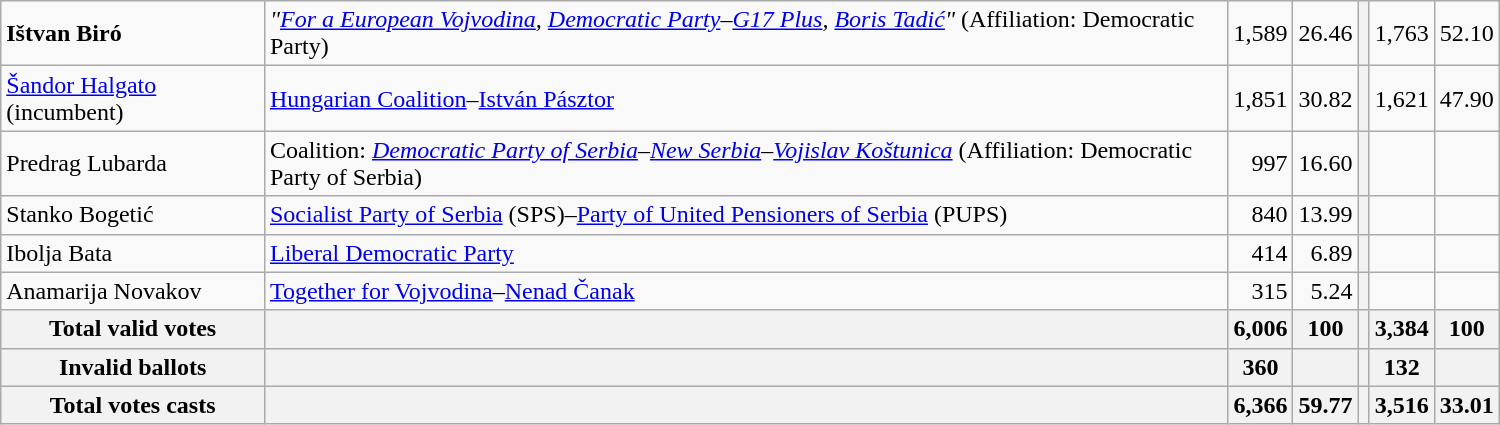<table style="width:1000px;" class="wikitable">
<tr>
<td align="left"><strong>Ištvan Biró</strong></td>
<td align="left"><em>"<a href='#'>For a European Vojvodina</a>, <a href='#'>Democratic Party</a>–<a href='#'>G17 Plus</a>, <a href='#'>Boris Tadić</a>"</em> (Affiliation: Democratic Party)</td>
<td align="right">1,589</td>
<td align="right">26.46</td>
<th align="left"></th>
<td align="right">1,763</td>
<td align="right">52.10</td>
</tr>
<tr>
<td align="left"><a href='#'>Šandor Halgato</a> (incumbent)</td>
<td align="left"><a href='#'>Hungarian Coalition</a>–<a href='#'>István Pásztor</a></td>
<td align="right">1,851</td>
<td align="right">30.82</td>
<th align="left"></th>
<td align="right">1,621</td>
<td align="right">47.90</td>
</tr>
<tr>
<td align="left">Predrag Lubarda</td>
<td align="left">Coalition: <em><a href='#'>Democratic Party of Serbia</a>–<a href='#'>New Serbia</a>–<a href='#'>Vojislav Koštunica</a></em> (Affiliation: Democratic Party of Serbia)</td>
<td align="right">997</td>
<td align="right">16.60</td>
<th align="left"></th>
<td align="right"></td>
<td align="right"></td>
</tr>
<tr>
<td align="left">Stanko Bogetić</td>
<td align="left"><a href='#'>Socialist Party of Serbia</a> (SPS)–<a href='#'>Party of United Pensioners of Serbia</a> (PUPS)</td>
<td align="right">840</td>
<td align="right">13.99</td>
<th align="left"></th>
<td align="right"></td>
<td align="right"></td>
</tr>
<tr>
<td align="left">Ibolja Bata</td>
<td align="left"><a href='#'>Liberal Democratic Party</a></td>
<td align="right">414</td>
<td align="right">6.89</td>
<th align="left"></th>
<td align="right"></td>
<td align="right"></td>
</tr>
<tr>
<td align="left">Anamarija Novakov</td>
<td align="left"><a href='#'>Together for Vojvodina</a>–<a href='#'>Nenad Čanak</a></td>
<td align="right">315</td>
<td align="right">5.24</td>
<th align="left"></th>
<td align="right"></td>
<td align="right"></td>
</tr>
<tr>
<th align="left">Total valid votes</th>
<th align="left"></th>
<th align="right">6,006</th>
<th align="right">100</th>
<th align="left"></th>
<th align="right">3,384</th>
<th align="right">100</th>
</tr>
<tr>
<th align="left">Invalid ballots</th>
<th align="left"></th>
<th align="right">360</th>
<th align="right"></th>
<th align="left"></th>
<th align="right">132</th>
<th align="right"></th>
</tr>
<tr>
<th align="left">Total votes casts</th>
<th align="left"></th>
<th align="right">6,366</th>
<th align="right">59.77</th>
<th align="left"></th>
<th align="right">3,516</th>
<th align="right">33.01</th>
</tr>
</table>
